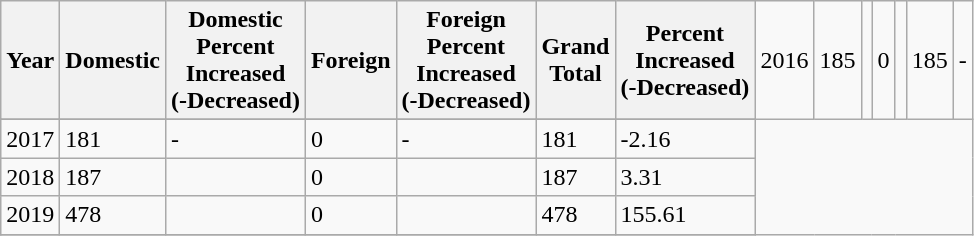<table class="wikitable sortable">
<tr>
<th>Year</th>
<th>Domestic</th>
<th>Domestic<br>Percent<br>Increased<br>(-Decreased)</th>
<th>Foreign</th>
<th>Foreign<br>Percent<br>Increased<br>(-Decreased)</th>
<th>Grand<br>Total</th>
<th>Percent<br>Increased<br>(-Decreased)</th>
<td>2016</td>
<td>185</td>
<td></td>
<td>0</td>
<td></td>
<td>185</td>
<td>-</td>
</tr>
<tr>
</tr>
<tr>
<td>2017</td>
<td>181</td>
<td>-</td>
<td>0</td>
<td>-</td>
<td>181</td>
<td>-2.16</td>
</tr>
<tr>
<td>2018</td>
<td>187</td>
<td></td>
<td>0</td>
<td></td>
<td>187</td>
<td>3.31</td>
</tr>
<tr>
<td>2019</td>
<td>478</td>
<td></td>
<td>0</td>
<td></td>
<td>478</td>
<td>155.61</td>
</tr>
<tr>
</tr>
</table>
